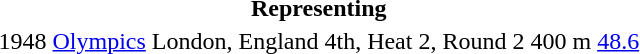<table>
<tr>
<th colspan="6">Representing </th>
</tr>
<tr>
<td>1948</td>
<td><a href='#'>Olympics</a></td>
<td>London, England</td>
<td>4th, Heat 2, Round 2</td>
<td>400 m</td>
<td><a href='#'>48.6</a></td>
</tr>
</table>
